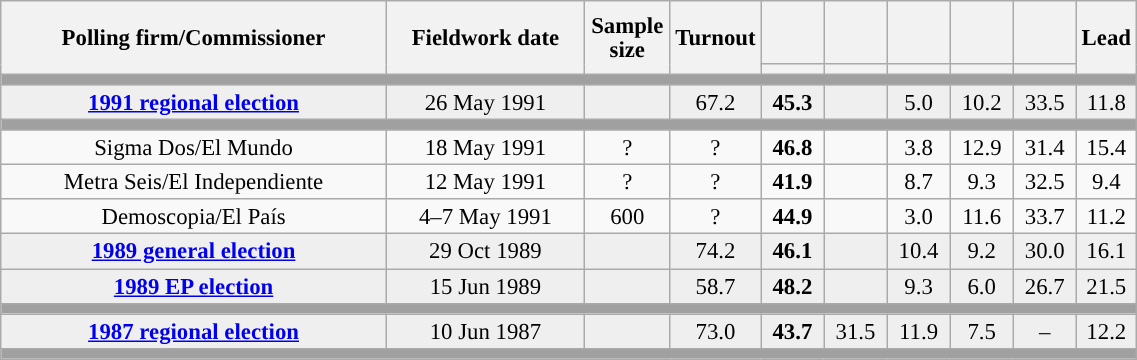<table class="wikitable collapsible collapsed" style="text-align:center; font-size:95%; line-height:16px;">
<tr style="height:42px;">
<th style="width:250px;" rowspan="2">Polling firm/Commissioner</th>
<th style="width:125px;" rowspan="2">Fieldwork date</th>
<th style="width:50px;" rowspan="2">Sample size</th>
<th style="width:45px;" rowspan="2">Turnout</th>
<th style="width:35px;"></th>
<th style="width:35px;"></th>
<th style="width:35px;"></th>
<th style="width:35px;"></th>
<th style="width:35px;"></th>
<th style="width:30px;" rowspan="2">Lead</th>
</tr>
<tr>
<th style="color:inherit;background:"></th>
<th style="color:inherit;background:"></th>
<th style="color:inherit;background:"></th>
<th style="color:inherit;background:"></th>
<th style="color:inherit;background:"></th>
</tr>
<tr>
<td colspan="10" style="background:#A0A0A0"></td>
</tr>
<tr style="background:#EFEFEF;">
<td><strong><a href='#'>1991 regional election</a></strong></td>
<td>26 May 1991</td>
<td></td>
<td>67.2</td>
<td><strong>45.3</strong><br></td>
<td></td>
<td>5.0<br></td>
<td>10.2<br></td>
<td>33.5<br></td>
<td style="background:">11.8</td>
</tr>
<tr>
<td colspan="10" style="background:#A0A0A0"></td>
</tr>
<tr>
<td>Sigma Dos/El Mundo</td>
<td>18 May 1991</td>
<td>?</td>
<td>?</td>
<td><strong>46.8</strong><br></td>
<td></td>
<td>3.8<br></td>
<td>12.9<br></td>
<td>31.4<br></td>
<td style="background:">15.4</td>
</tr>
<tr>
<td>Metra Seis/El Independiente</td>
<td>12 May 1991</td>
<td>?</td>
<td>?</td>
<td><strong>41.9</strong><br></td>
<td></td>
<td>8.7<br></td>
<td>9.3<br></td>
<td>32.5<br></td>
<td style="background:">9.4</td>
</tr>
<tr>
<td>Demoscopia/El País</td>
<td>4–7 May 1991</td>
<td>600</td>
<td>?</td>
<td><strong>44.9</strong><br></td>
<td></td>
<td>3.0<br></td>
<td>11.6<br></td>
<td>33.7<br></td>
<td style="background:">11.2</td>
</tr>
<tr style="background:#EFEFEF;">
<td><strong><a href='#'>1989 general election</a></strong></td>
<td>29 Oct 1989</td>
<td></td>
<td>74.2</td>
<td><strong>46.1</strong></td>
<td></td>
<td>10.4</td>
<td>9.2</td>
<td>30.0</td>
<td style="background:">16.1</td>
</tr>
<tr style="background:#EFEFEF;">
<td><strong><a href='#'>1989 EP election</a></strong></td>
<td>15 Jun 1989</td>
<td></td>
<td>58.7</td>
<td><strong>48.2</strong></td>
<td></td>
<td>9.3</td>
<td>6.0</td>
<td>26.7</td>
<td style="background:">21.5</td>
</tr>
<tr>
<td colspan="10" style="background:#A0A0A0"></td>
</tr>
<tr style="background:#EFEFEF;">
<td><strong><a href='#'>1987 regional election</a></strong></td>
<td>10 Jun 1987</td>
<td></td>
<td>73.0</td>
<td><strong>43.7</strong><br></td>
<td>31.5<br></td>
<td>11.9<br></td>
<td>7.5<br></td>
<td>–</td>
<td style="background:">12.2</td>
</tr>
<tr>
<td colspan="10" style="background:#A0A0A0"></td>
</tr>
</table>
